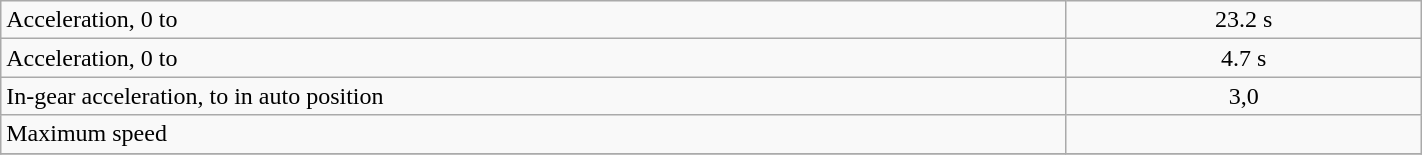<table class="wikitable" width="75%">
<tr>
<td width="75%">Acceleration, 0 to </td>
<td align="center">23.2 s</td>
</tr>
<tr>
<td width="75%">Acceleration, 0 to </td>
<td align="center">4.7 s</td>
</tr>
<tr>
<td width="75%">In-gear acceleration,  to  in auto position</td>
<td align="center">3,0</td>
</tr>
<tr>
<td width="75%">Maximum speed</td>
<td align="center"></td>
</tr>
<tr>
</tr>
</table>
